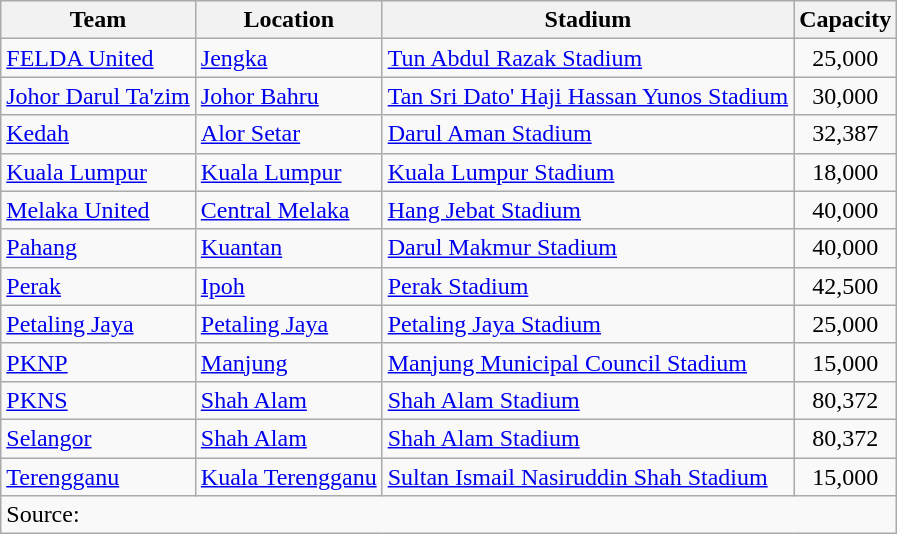<table class="wikitable sortable">
<tr>
<th>Team</th>
<th>Location</th>
<th>Stadium</th>
<th>Capacity</th>
</tr>
<tr>
<td><a href='#'>FELDA United</a></td>
<td><a href='#'>Jengka</a></td>
<td><a href='#'>Tun Abdul Razak Stadium</a></td>
<td align="center">25,000</td>
</tr>
<tr>
<td><a href='#'>Johor Darul Ta'zim</a></td>
<td><a href='#'>Johor Bahru</a></td>
<td><a href='#'>Tan Sri Dato' Haji Hassan Yunos Stadium</a></td>
<td align="center">30,000</td>
</tr>
<tr>
<td><a href='#'>Kedah</a></td>
<td><a href='#'>Alor Setar</a></td>
<td><a href='#'>Darul Aman Stadium</a></td>
<td align="center">32,387</td>
</tr>
<tr>
<td><a href='#'>Kuala Lumpur</a></td>
<td><a href='#'>Kuala Lumpur</a></td>
<td><a href='#'>Kuala Lumpur Stadium</a></td>
<td align="center">18,000</td>
</tr>
<tr>
<td><a href='#'>Melaka United</a></td>
<td><a href='#'>Central Melaka</a></td>
<td><a href='#'>Hang Jebat Stadium</a></td>
<td align="center">40,000</td>
</tr>
<tr>
<td><a href='#'>Pahang</a></td>
<td><a href='#'>Kuantan</a></td>
<td><a href='#'>Darul Makmur Stadium</a></td>
<td align="center">40,000</td>
</tr>
<tr>
<td><a href='#'>Perak</a></td>
<td><a href='#'>Ipoh</a></td>
<td><a href='#'>Perak Stadium</a></td>
<td align="center">42,500</td>
</tr>
<tr>
<td><a href='#'>Petaling Jaya</a></td>
<td><a href='#'>Petaling Jaya</a></td>
<td><a href='#'>Petaling Jaya Stadium</a></td>
<td align=center>25,000</td>
</tr>
<tr>
<td><a href='#'>PKNP</a></td>
<td><a href='#'>Manjung</a></td>
<td><a href='#'>Manjung Municipal Council Stadium</a></td>
<td align=center>15,000</td>
</tr>
<tr>
<td><a href='#'>PKNS</a></td>
<td><a href='#'>Shah Alam</a></td>
<td><a href='#'>Shah Alam Stadium</a></td>
<td align="center">80,372</td>
</tr>
<tr>
<td><a href='#'>Selangor</a></td>
<td><a href='#'>Shah Alam</a></td>
<td><a href='#'>Shah Alam Stadium</a></td>
<td align="center">80,372</td>
</tr>
<tr>
<td><a href='#'>Terengganu</a></td>
<td><a href='#'>Kuala Terengganu</a></td>
<td><a href='#'>Sultan Ismail Nasiruddin Shah Stadium</a></td>
<td align="center">15,000</td>
</tr>
<tr class="sortbottom">
<td colspan="4">Source:</td>
</tr>
</table>
